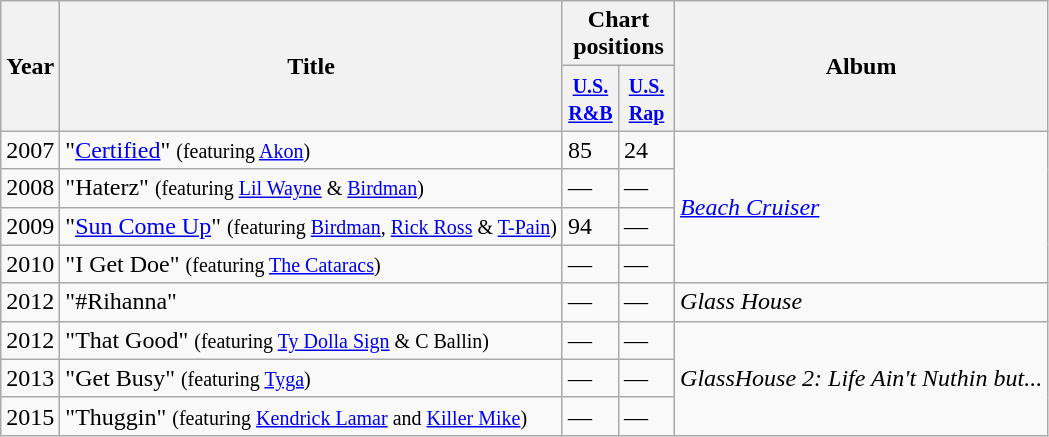<table class=wikitable>
<tr>
<th style="text-align:center;" rowspan="2">Year</th>
<th style="text-align:center;" rowspan="2">Title</th>
<th style="text-align:center;" colspan="2">Chart positions</th>
<th style="text-align:center;" rowspan="2">Album</th>
</tr>
<tr>
<th width=30><small><a href='#'>U.S. R&B</a></small></th>
<th width=30><small><a href='#'>U.S. Rap</a></small></th>
</tr>
<tr>
<td>2007</td>
<td>"<a href='#'>Certified</a>" <small>(featuring <a href='#'>Akon</a>)</small></td>
<td>85</td>
<td>24</td>
<td rowspan="4"><em><a href='#'>Beach Cruiser</a></em></td>
</tr>
<tr>
<td>2008</td>
<td>"Haterz" <small>(featuring <a href='#'>Lil Wayne</a> & <a href='#'>Birdman</a>)</small></td>
<td>—</td>
<td>—</td>
</tr>
<tr>
<td>2009</td>
<td>"<a href='#'>Sun Come Up</a>" <small>(featuring <a href='#'>Birdman</a>, <a href='#'>Rick Ross</a> & <a href='#'>T-Pain</a>)</small></td>
<td>94</td>
<td>—</td>
</tr>
<tr>
<td>2010</td>
<td>"I Get Doe" <small>(featuring <a href='#'>The Cataracs</a>)</small></td>
<td>—</td>
<td>—</td>
</tr>
<tr>
<td>2012</td>
<td>"#Rihanna"</td>
<td>—</td>
<td>—</td>
<td rowspan="1"><em>Glass House</em></td>
</tr>
<tr>
<td>2012</td>
<td>"That Good" <small>(featuring <a href='#'>Ty Dolla Sign</a> & C Ballin)</small></td>
<td>—</td>
<td>—</td>
<td rowspan="3"><em>GlassHouse 2: Life Ain't Nuthin but...</em></td>
</tr>
<tr>
<td>2013</td>
<td>"Get Busy" <small>(featuring <a href='#'>Tyga</a>)</small></td>
<td>—</td>
<td>—</td>
</tr>
<tr>
<td>2015</td>
<td>"Thuggin" <small>(featuring <a href='#'>Kendrick Lamar</a> and <a href='#'>Killer Mike</a>)</small></td>
<td>—</td>
<td>—</td>
</tr>
</table>
